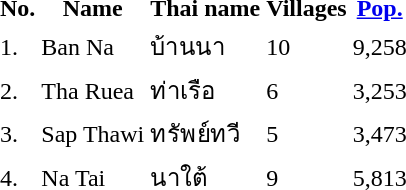<table>
<tr valign=top>
<td><br><table>
<tr>
<th>No.</th>
<th>Name</th>
<th>Thai name</th>
<th>Villages</th>
<th><a href='#'>Pop.</a></th>
</tr>
<tr>
<td>1.</td>
<td>Ban Na</td>
<td>บ้านนา</td>
<td>10</td>
<td>9,258</td>
</tr>
<tr>
<td>2.</td>
<td>Tha Ruea</td>
<td>ท่าเรือ</td>
<td>6</td>
<td>3,253</td>
</tr>
<tr>
<td>3.</td>
<td>Sap Thawi</td>
<td>ทรัพย์ทวี</td>
<td>5</td>
<td>3,473</td>
</tr>
<tr>
<td>4.</td>
<td>Na Tai</td>
<td>นาใต้</td>
<td>9</td>
<td>5,813</td>
</tr>
</table>
</td>
<td> </td>
</tr>
</table>
